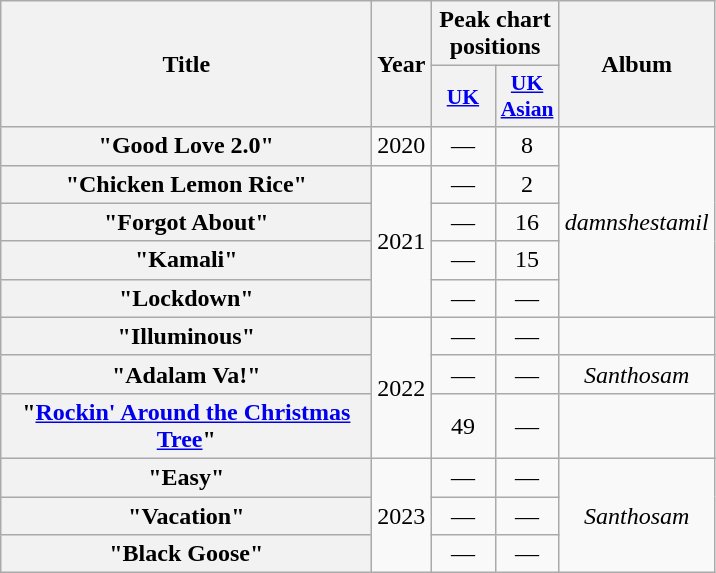<table class="wikitable plainrowheaders" style="text-align:center;">
<tr>
<th rowspan="2" scope="col" style="width:15em;">Title</th>
<th rowspan="2" scope="col">Year</th>
<th colspan="2">Peak chart positions</th>
<th rowspan="2" scope="col">Album</th>
</tr>
<tr>
<th scope="col" style="width:2.5em;font-size:90%;"><a href='#'>UK</a><br></th>
<th scope="col" style="width:2.5em;font-size:90%;"><a href='#'>UK<br>Asian</a><br></th>
</tr>
<tr>
<th scope="row">"Good Love 2.0"</th>
<td>2020</td>
<td>—</td>
<td>8</td>
<td rowspan="5"><em>damnshestamil</em></td>
</tr>
<tr>
<th scope="row">"Chicken Lemon Rice"</th>
<td rowspan="4">2021</td>
<td>—</td>
<td>2</td>
</tr>
<tr>
<th scope="row">"Forgot About"</th>
<td>—</td>
<td>16</td>
</tr>
<tr>
<th scope="row">"Kamali"</th>
<td>—</td>
<td>15</td>
</tr>
<tr>
<th scope="row">"Lockdown"</th>
<td>—</td>
<td>—</td>
</tr>
<tr>
<th scope="row">"Illuminous"</th>
<td rowspan="3">2022</td>
<td>—</td>
<td>—</td>
<td></td>
</tr>
<tr>
<th scope="row">"Adalam Va!"</th>
<td>—</td>
<td>—</td>
<td><em>Santhosam</em></td>
</tr>
<tr>
<th scope="row">"<a href='#'>Rockin' Around the Christmas Tree</a>"</th>
<td>49</td>
<td>—</td>
<td></td>
</tr>
<tr>
<th scope="row">"Easy"</th>
<td rowspan="3">2023</td>
<td>—</td>
<td>—</td>
<td rowspan="3"><em>Santhosam</em></td>
</tr>
<tr>
<th scope="row">"Vacation"</th>
<td>—</td>
<td>—</td>
</tr>
<tr>
<th scope="row">"Black Goose"</th>
<td>—</td>
<td>—</td>
</tr>
</table>
